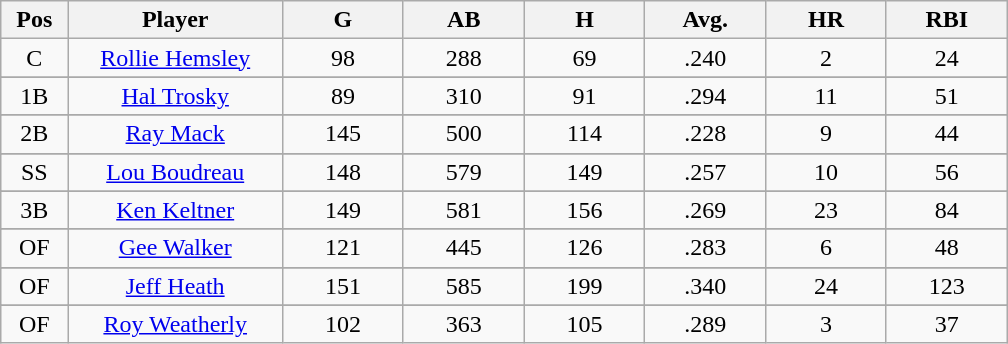<table class="wikitable sortable">
<tr>
<th bgcolor="#DDDDFF" width="5%">Pos</th>
<th bgcolor="#DDDDFF" width="16%">Player</th>
<th bgcolor="#DDDDFF" width="9%">G</th>
<th bgcolor="#DDDDFF" width="9%">AB</th>
<th bgcolor="#DDDDFF" width="9%">H</th>
<th bgcolor="#DDDDFF" width="9%">Avg.</th>
<th bgcolor="#DDDDFF" width="9%">HR</th>
<th bgcolor="#DDDDFF" width="9%">RBI</th>
</tr>
<tr align="center">
<td>C</td>
<td><a href='#'>Rollie Hemsley</a></td>
<td>98</td>
<td>288</td>
<td>69</td>
<td>.240</td>
<td>2</td>
<td>24</td>
</tr>
<tr>
</tr>
<tr align="center">
<td>1B</td>
<td><a href='#'>Hal Trosky</a></td>
<td>89</td>
<td>310</td>
<td>91</td>
<td>.294</td>
<td>11</td>
<td>51</td>
</tr>
<tr>
</tr>
<tr align="center">
<td>2B</td>
<td><a href='#'>Ray Mack</a></td>
<td>145</td>
<td>500</td>
<td>114</td>
<td>.228</td>
<td>9</td>
<td>44</td>
</tr>
<tr>
</tr>
<tr align="center">
<td>SS</td>
<td><a href='#'>Lou Boudreau</a></td>
<td>148</td>
<td>579</td>
<td>149</td>
<td>.257</td>
<td>10</td>
<td>56</td>
</tr>
<tr>
</tr>
<tr align="center">
<td>3B</td>
<td><a href='#'>Ken Keltner</a></td>
<td>149</td>
<td>581</td>
<td>156</td>
<td>.269</td>
<td>23</td>
<td>84</td>
</tr>
<tr>
</tr>
<tr align="center">
<td>OF</td>
<td><a href='#'>Gee Walker</a></td>
<td>121</td>
<td>445</td>
<td>126</td>
<td>.283</td>
<td>6</td>
<td>48</td>
</tr>
<tr>
</tr>
<tr align="center">
<td>OF</td>
<td><a href='#'>Jeff Heath</a></td>
<td>151</td>
<td>585</td>
<td>199</td>
<td>.340</td>
<td>24</td>
<td>123</td>
</tr>
<tr>
</tr>
<tr align="center">
<td>OF</td>
<td><a href='#'>Roy Weatherly</a></td>
<td>102</td>
<td>363</td>
<td>105</td>
<td>.289</td>
<td>3</td>
<td>37</td>
</tr>
</table>
